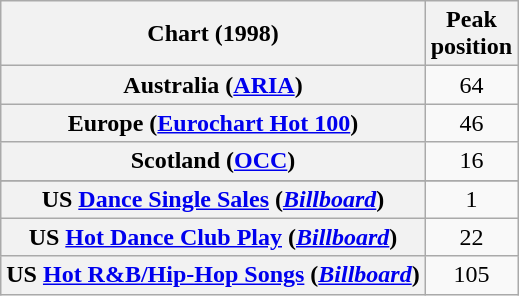<table class="wikitable sortable plainrowheaders" style="text-align:center">
<tr>
<th>Chart (1998)</th>
<th>Peak<br>position</th>
</tr>
<tr>
<th scope="row">Australia (<a href='#'>ARIA</a>)</th>
<td>64</td>
</tr>
<tr>
<th scope="row">Europe (<a href='#'>Eurochart Hot 100</a>)</th>
<td>46</td>
</tr>
<tr>
<th scope="row">Scotland (<a href='#'>OCC</a>)</th>
<td>16</td>
</tr>
<tr>
</tr>
<tr>
<th scope="row">US <a href='#'>Dance Single Sales</a> (<em><a href='#'>Billboard</a></em>)</th>
<td>1</td>
</tr>
<tr>
<th scope="row">US <a href='#'>Hot Dance Club Play</a> (<em><a href='#'>Billboard</a></em>)</th>
<td>22</td>
</tr>
<tr>
<th scope="row">US <a href='#'>Hot R&B/Hip-Hop Songs</a> (<em><a href='#'>Billboard</a></em>)</th>
<td>105</td>
</tr>
</table>
